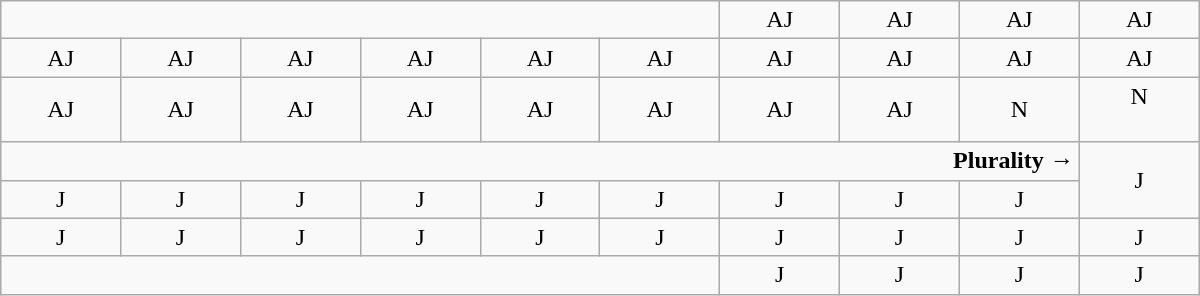<table class="wikitable" style="text-align:center" width=800px>
<tr>
<td colspan=6></td>
<td>AJ</td>
<td>AJ</td>
<td>AJ</td>
<td>AJ</td>
</tr>
<tr>
<td width=50px >AJ</td>
<td width=50px >AJ</td>
<td width=50px >AJ</td>
<td width=50px >AJ</td>
<td width=50px >AJ</td>
<td width=50px >AJ</td>
<td width=50px >AJ</td>
<td width=50px >AJ</td>
<td width=50px >AJ</td>
<td width=50px >AJ</td>
</tr>
<tr>
<td>AJ</td>
<td>AJ</td>
<td>AJ</td>
<td>AJ</td>
<td>AJ</td>
<td>AJ</td>
<td>AJ<br></td>
<td>AJ<br></td>
<td>N</td>
<td>N<br><br></td>
</tr>
<tr>
<td colspan=9 align=right><strong>Plurality →</strong></td>
<td rowspan=2 >J</td>
</tr>
<tr>
<td>J</td>
<td>J</td>
<td>J</td>
<td>J</td>
<td>J</td>
<td>J</td>
<td>J</td>
<td>J</td>
<td>J</td>
</tr>
<tr>
<td>J</td>
<td>J</td>
<td>J</td>
<td>J</td>
<td>J</td>
<td>J</td>
<td>J</td>
<td>J</td>
<td>J</td>
<td>J</td>
</tr>
<tr>
<td colspan=6></td>
<td>J</td>
<td>J</td>
<td>J</td>
<td>J</td>
</tr>
</table>
